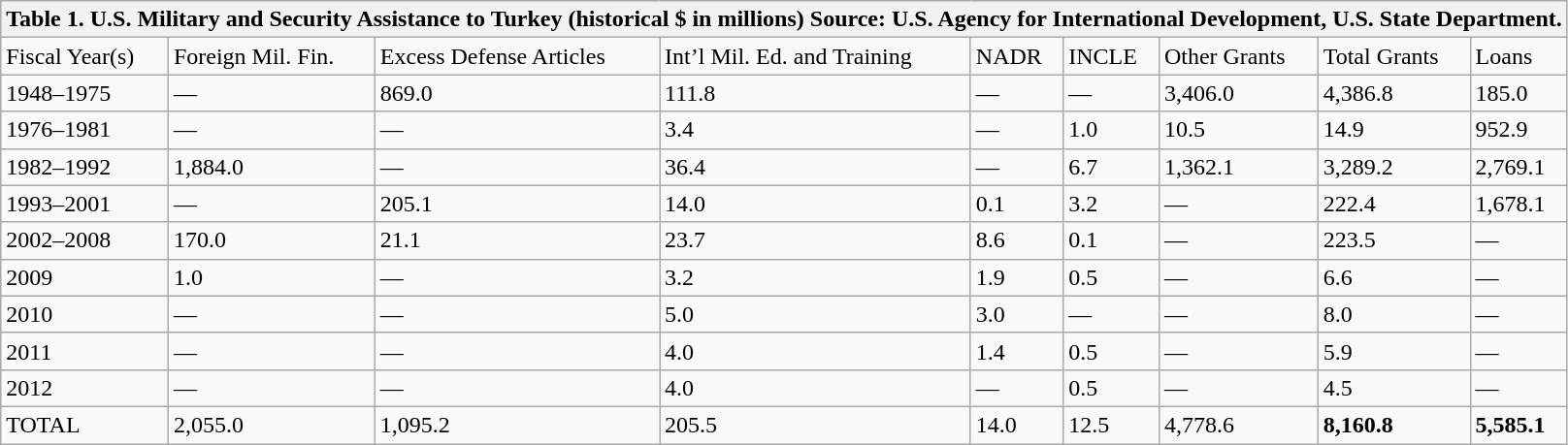<table class="wikitable">
<tr>
<th colspan =9>Table 1. U.S. Military and Security Assistance to Turkey (historical $ in millions) Source: U.S. Agency for International Development, U.S. State Department.</th>
</tr>
<tr>
<td>Fiscal Year(s)</td>
<td>Foreign Mil. Fin.</td>
<td>Excess Defense Articles</td>
<td>Int’l Mil. Ed. and Training</td>
<td>NADR</td>
<td>INCLE</td>
<td>Other Grants</td>
<td>Total Grants</td>
<td>Loans</td>
</tr>
<tr>
<td>1948–1975</td>
<td>—</td>
<td>869.0</td>
<td>111.8</td>
<td>—</td>
<td>—</td>
<td>3,406.0</td>
<td>4,386.8</td>
<td>185.0</td>
</tr>
<tr>
<td>1976–1981</td>
<td>—</td>
<td>—</td>
<td>3.4</td>
<td>—</td>
<td>1.0</td>
<td>10.5</td>
<td>14.9</td>
<td>952.9</td>
</tr>
<tr>
<td>1982–1992</td>
<td>1,884.0</td>
<td>—</td>
<td>36.4</td>
<td>—</td>
<td>6.7</td>
<td>1,362.1</td>
<td>3,289.2</td>
<td>2,769.1</td>
</tr>
<tr>
<td>1993–2001</td>
<td>—</td>
<td>205.1</td>
<td>14.0</td>
<td>0.1</td>
<td>3.2</td>
<td>—</td>
<td>222.4</td>
<td>1,678.1</td>
</tr>
<tr>
<td>2002–2008</td>
<td>170.0</td>
<td>21.1</td>
<td>23.7</td>
<td>8.6</td>
<td>0.1</td>
<td>—</td>
<td>223.5</td>
<td>—</td>
</tr>
<tr>
<td>2009</td>
<td>1.0</td>
<td>—</td>
<td>3.2</td>
<td>1.9</td>
<td>0.5</td>
<td>—</td>
<td>6.6</td>
<td>—</td>
</tr>
<tr>
<td>2010</td>
<td>—</td>
<td>—</td>
<td>5.0</td>
<td>3.0</td>
<td>—</td>
<td>—</td>
<td>8.0</td>
<td>—</td>
</tr>
<tr>
<td>2011</td>
<td>—</td>
<td>—</td>
<td>4.0</td>
<td>1.4</td>
<td>0.5</td>
<td>—</td>
<td>5.9</td>
<td>—</td>
</tr>
<tr>
<td>2012</td>
<td>—</td>
<td>—</td>
<td>4.0</td>
<td>—</td>
<td>0.5</td>
<td>—</td>
<td>4.5</td>
<td>—</td>
</tr>
<tr>
<td>TOTAL</td>
<td>2,055.0</td>
<td>1,095.2</td>
<td>205.5</td>
<td>14.0</td>
<td>12.5</td>
<td>4,778.6</td>
<td><strong>8,160.8</strong></td>
<td><strong>5,585.1</strong></td>
</tr>
</table>
